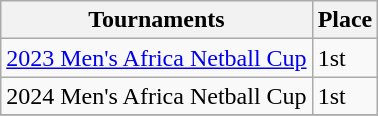<table class="wikitable collapsible">
<tr>
<th>Tournaments</th>
<th>Place</th>
</tr>
<tr>
<td><a href='#'>2023 Men's Africa Netball Cup</a></td>
<td>1st</td>
</tr>
<tr>
<td>2024 Men's Africa Netball Cup</td>
<td>1st</td>
</tr>
<tr>
</tr>
</table>
